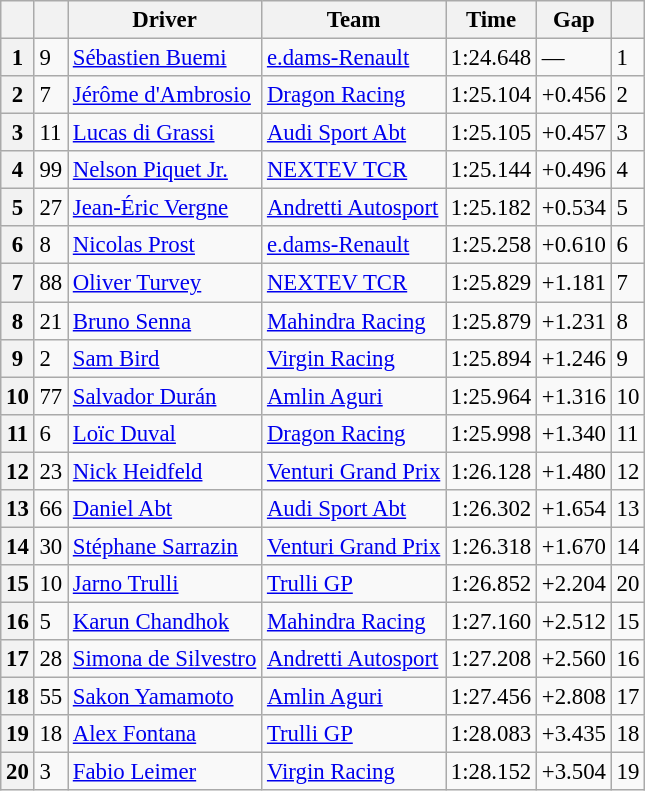<table class=wikitable style="font-size:95%">
<tr>
<th></th>
<th></th>
<th>Driver</th>
<th>Team</th>
<th>Time</th>
<th>Gap</th>
<th></th>
</tr>
<tr>
<th>1</th>
<td>9</td>
<td> <a href='#'>Sébastien Buemi</a></td>
<td><a href='#'>e.dams-Renault</a></td>
<td>1:24.648</td>
<td>—</td>
<td>1</td>
</tr>
<tr>
<th>2</th>
<td>7</td>
<td> <a href='#'>Jérôme d'Ambrosio</a></td>
<td><a href='#'>Dragon Racing</a></td>
<td>1:25.104</td>
<td>+0.456</td>
<td>2</td>
</tr>
<tr>
<th>3</th>
<td>11</td>
<td> <a href='#'>Lucas di Grassi</a></td>
<td><a href='#'>Audi Sport Abt</a></td>
<td>1:25.105</td>
<td>+0.457</td>
<td>3</td>
</tr>
<tr>
<th>4</th>
<td>99</td>
<td> <a href='#'>Nelson Piquet Jr.</a></td>
<td><a href='#'>NEXTEV TCR</a></td>
<td>1:25.144</td>
<td>+0.496</td>
<td>4</td>
</tr>
<tr>
<th>5</th>
<td>27</td>
<td> <a href='#'>Jean-Éric Vergne</a></td>
<td><a href='#'>Andretti Autosport</a></td>
<td>1:25.182</td>
<td>+0.534</td>
<td>5</td>
</tr>
<tr>
<th>6</th>
<td>8</td>
<td> <a href='#'>Nicolas Prost</a></td>
<td><a href='#'>e.dams-Renault</a></td>
<td>1:25.258</td>
<td>+0.610</td>
<td>6</td>
</tr>
<tr>
<th>7</th>
<td>88</td>
<td> <a href='#'>Oliver Turvey</a></td>
<td><a href='#'>NEXTEV TCR</a></td>
<td>1:25.829</td>
<td>+1.181</td>
<td>7</td>
</tr>
<tr>
<th>8</th>
<td>21</td>
<td> <a href='#'>Bruno Senna</a></td>
<td><a href='#'>Mahindra Racing</a></td>
<td>1:25.879</td>
<td>+1.231</td>
<td>8</td>
</tr>
<tr>
<th>9</th>
<td>2</td>
<td> <a href='#'>Sam Bird</a></td>
<td><a href='#'>Virgin Racing</a></td>
<td>1:25.894</td>
<td>+1.246</td>
<td>9</td>
</tr>
<tr>
<th>10</th>
<td>77</td>
<td> <a href='#'>Salvador Durán</a></td>
<td><a href='#'>Amlin Aguri</a></td>
<td>1:25.964</td>
<td>+1.316</td>
<td>10</td>
</tr>
<tr>
<th>11</th>
<td>6</td>
<td> <a href='#'>Loïc Duval</a></td>
<td><a href='#'>Dragon Racing</a></td>
<td>1:25.998</td>
<td>+1.340</td>
<td>11</td>
</tr>
<tr>
<th>12</th>
<td>23</td>
<td> <a href='#'>Nick Heidfeld</a></td>
<td><a href='#'>Venturi Grand Prix</a></td>
<td>1:26.128</td>
<td>+1.480</td>
<td>12</td>
</tr>
<tr>
<th>13</th>
<td>66</td>
<td> <a href='#'>Daniel Abt</a></td>
<td><a href='#'>Audi Sport Abt</a></td>
<td>1:26.302</td>
<td>+1.654</td>
<td>13</td>
</tr>
<tr>
<th>14</th>
<td>30</td>
<td> <a href='#'>Stéphane Sarrazin</a></td>
<td><a href='#'>Venturi Grand Prix</a></td>
<td>1:26.318</td>
<td>+1.670</td>
<td>14</td>
</tr>
<tr>
<th>15</th>
<td>10</td>
<td> <a href='#'>Jarno Trulli</a></td>
<td><a href='#'>Trulli GP</a></td>
<td>1:26.852</td>
<td>+2.204</td>
<td>20</td>
</tr>
<tr>
<th>16</th>
<td>5</td>
<td> <a href='#'>Karun Chandhok</a></td>
<td><a href='#'>Mahindra Racing</a></td>
<td>1:27.160</td>
<td>+2.512</td>
<td>15</td>
</tr>
<tr>
<th>17</th>
<td>28</td>
<td> <a href='#'>Simona de Silvestro</a></td>
<td><a href='#'>Andretti Autosport</a></td>
<td>1:27.208</td>
<td>+2.560</td>
<td>16</td>
</tr>
<tr>
<th>18</th>
<td>55</td>
<td> <a href='#'>Sakon Yamamoto</a></td>
<td><a href='#'>Amlin Aguri</a></td>
<td>1:27.456</td>
<td>+2.808</td>
<td>17</td>
</tr>
<tr>
<th>19</th>
<td>18</td>
<td> <a href='#'>Alex Fontana</a></td>
<td><a href='#'>Trulli GP</a></td>
<td>1:28.083</td>
<td>+3.435</td>
<td>18</td>
</tr>
<tr>
<th>20</th>
<td>3</td>
<td> <a href='#'>Fabio Leimer</a></td>
<td><a href='#'>Virgin Racing</a></td>
<td>1:28.152</td>
<td>+3.504</td>
<td>19</td>
</tr>
</table>
